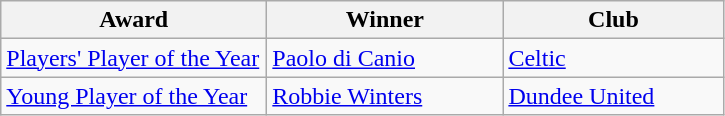<table class="wikitable">
<tr>
<th width=170>Award</th>
<th width=150>Winner</th>
<th width=140>Club</th>
</tr>
<tr>
<td><a href='#'>Players' Player of the Year</a></td>
<td> <a href='#'>Paolo di Canio</a></td>
<td><a href='#'>Celtic</a></td>
</tr>
<tr>
<td><a href='#'>Young Player of the Year</a></td>
<td> <a href='#'>Robbie Winters</a></td>
<td><a href='#'>Dundee United</a></td>
</tr>
</table>
